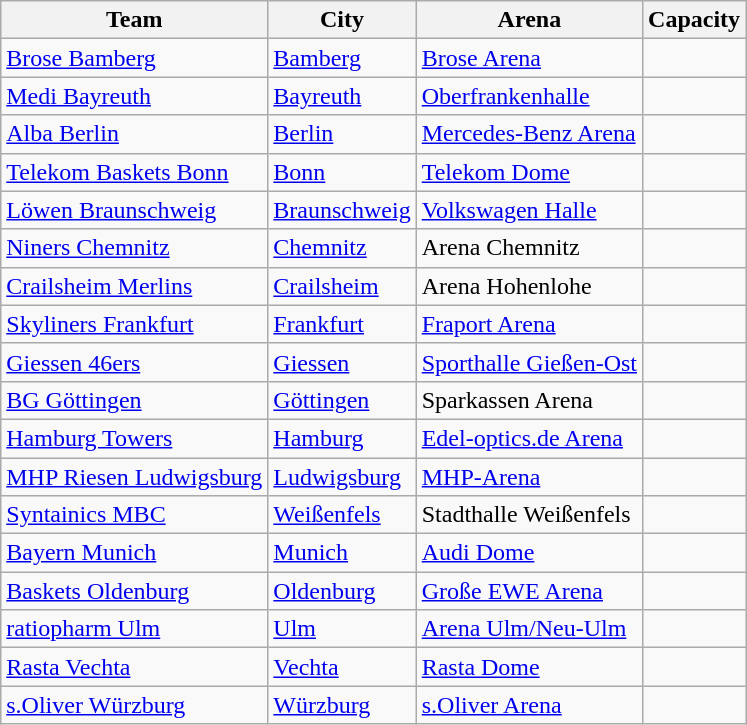<table class="wikitable sortable">
<tr>
<th>Team</th>
<th>City</th>
<th>Arena</th>
<th>Capacity</th>
</tr>
<tr>
<td><a href='#'>Brose Bamberg</a></td>
<td><a href='#'>Bamberg</a></td>
<td><a href='#'>Brose Arena</a></td>
<td></td>
</tr>
<tr>
<td><a href='#'>Medi Bayreuth</a></td>
<td><a href='#'>Bayreuth</a></td>
<td><a href='#'>Oberfrankenhalle</a></td>
<td></td>
</tr>
<tr>
<td><a href='#'>Alba Berlin</a></td>
<td><a href='#'>Berlin</a></td>
<td><a href='#'>Mercedes-Benz Arena</a></td>
<td></td>
</tr>
<tr>
<td><a href='#'>Telekom Baskets Bonn</a></td>
<td><a href='#'>Bonn</a></td>
<td><a href='#'>Telekom Dome</a></td>
<td></td>
</tr>
<tr>
<td><a href='#'>Löwen Braunschweig</a></td>
<td><a href='#'>Braunschweig</a></td>
<td><a href='#'>Volkswagen Halle</a></td>
<td></td>
</tr>
<tr>
<td><a href='#'>Niners Chemnitz</a></td>
<td><a href='#'>Chemnitz</a></td>
<td>Arena Chemnitz</td>
<td></td>
</tr>
<tr>
<td><a href='#'>Crailsheim Merlins</a></td>
<td><a href='#'>Crailsheim</a></td>
<td>Arena Hohenlohe</td>
<td></td>
</tr>
<tr>
<td><a href='#'>Skyliners Frankfurt</a></td>
<td><a href='#'>Frankfurt</a></td>
<td><a href='#'>Fraport Arena</a></td>
<td></td>
</tr>
<tr>
<td><a href='#'>Giessen 46ers</a></td>
<td><a href='#'>Giessen</a></td>
<td><a href='#'>Sporthalle Gießen-Ost</a></td>
<td></td>
</tr>
<tr>
<td><a href='#'>BG Göttingen</a></td>
<td><a href='#'>Göttingen</a></td>
<td>Sparkassen Arena</td>
<td></td>
</tr>
<tr>
<td><a href='#'>Hamburg Towers</a></td>
<td><a href='#'>Hamburg</a></td>
<td><a href='#'>Edel-optics.de Arena</a></td>
<td></td>
</tr>
<tr>
<td><a href='#'>MHP Riesen Ludwigsburg</a></td>
<td><a href='#'>Ludwigsburg</a></td>
<td><a href='#'>MHP-Arena</a></td>
<td></td>
</tr>
<tr>
<td><a href='#'>Syntainics MBC</a></td>
<td><a href='#'>Weißenfels</a></td>
<td>Stadthalle Weißenfels</td>
<td></td>
</tr>
<tr>
<td><a href='#'>Bayern Munich</a></td>
<td><a href='#'>Munich</a></td>
<td><a href='#'>Audi Dome</a></td>
<td></td>
</tr>
<tr>
<td><a href='#'>Baskets Oldenburg</a></td>
<td><a href='#'>Oldenburg</a></td>
<td><a href='#'>Große EWE Arena</a></td>
<td></td>
</tr>
<tr>
<td><a href='#'>ratiopharm Ulm</a></td>
<td><a href='#'>Ulm</a></td>
<td><a href='#'>Arena Ulm/Neu-Ulm</a></td>
<td></td>
</tr>
<tr>
<td><a href='#'>Rasta Vechta</a></td>
<td><a href='#'>Vechta</a></td>
<td><a href='#'>Rasta Dome</a></td>
<td></td>
</tr>
<tr>
<td><a href='#'>s.Oliver Würzburg</a></td>
<td><a href='#'>Würzburg</a></td>
<td><a href='#'>s.Oliver Arena</a></td>
<td></td>
</tr>
</table>
